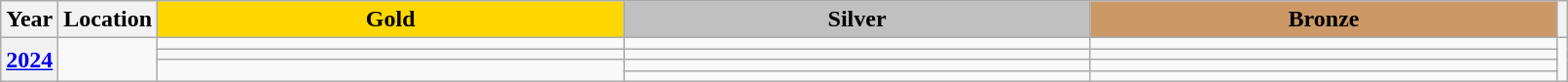<table class="wikitable unsortable" style="text-align:left; width:85%">
<tr>
<th scope="col" style="text-align:center">Year</th>
<th scope="col" style="text-align:center">Location</th>
<td scope="col" style="text-align:center; width:30%; background:gold"><strong>Gold</strong></td>
<td scope="col" style="text-align:center; width:30%; background:silver"><strong>Silver</strong></td>
<td scope="col" style="text-align:center; width:30%; background:#c96"><strong>Bronze</strong></td>
<th scope="col" style="text-align:center"></th>
</tr>
<tr>
<th rowspan="4" scope="row"><a href='#'>2024</a></th>
<td rowspan="4"></td>
<td valign="top"></td>
<td valign="top"></td>
<td valign="top"></td>
<td rowspan="4"></td>
</tr>
<tr>
<td></td>
<td></td>
<td></td>
</tr>
<tr>
<td rowspan="2" valign="top"></td>
<td></td>
<td></td>
</tr>
<tr>
<td></td>
<td></td>
</tr>
</table>
